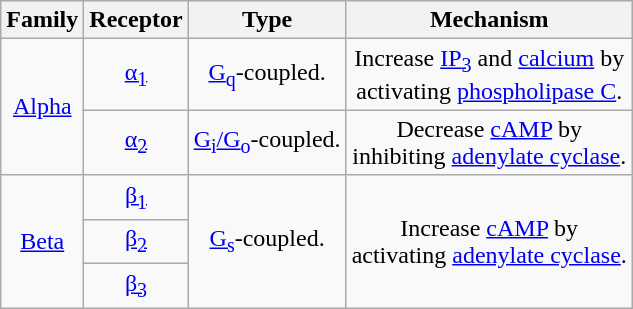<table class="wikitable floatright" style="text-align:center;" border="10">
<tr>
<th>Family</th>
<th>Receptor</th>
<th>Type</th>
<th>Mechanism</th>
</tr>
<tr>
<td rowspan=2><a href='#'>Alpha</a></td>
<td><a href='#'>α<sub>1</sub></a></td>
<td><a href='#'>G<sub>q</sub></a>-coupled.</td>
<td>Increase <a href='#'>IP<sub>3</sub></a> and <a href='#'>calcium</a> by<br>activating <a href='#'>phospholipase C</a>.</td>
</tr>
<tr>
<td><a href='#'>α<sub>2</sub></a></td>
<td><a href='#'>G<sub>i</sub>/G<sub>o</sub></a>-coupled.</td>
<td>Decrease <a href='#'>cAMP</a> by<br>inhibiting <a href='#'>adenylate cyclase</a>.</td>
</tr>
<tr>
<td rowspan=3><a href='#'>Beta</a></td>
<td><a href='#'>β<sub>1</sub></a></td>
<td rowspan=3><a href='#'>G<sub>s</sub></a>-coupled.</td>
<td rowspan=3>Increase <a href='#'>cAMP</a> by<br>activating <a href='#'>adenylate cyclase</a>.</td>
</tr>
<tr>
<td><a href='#'>β<sub>2</sub></a></td>
</tr>
<tr>
<td><a href='#'>β<sub>3</sub></a></td>
</tr>
</table>
